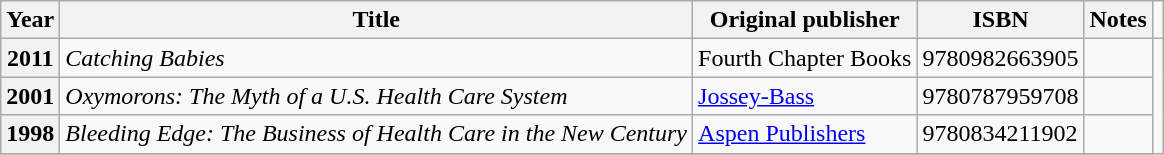<table class="wikitable plainrowheaders sortable">
<tr>
<th scope="col">Year</th>
<th scope="col">Title</th>
<th scope="col">Original publisher</th>
<th scope="col">ISBN</th>
<th scope="col" class="unsortable">Notes</th>
<td></td>
</tr>
<tr>
<th scope="row">2011</th>
<td><em>Catching Babies</em></td>
<td>Fourth Chapter Books</td>
<td>9780982663905</td>
<td></td>
</tr>
<tr>
<th scope="row">2001</th>
<td><em>Oxymorons: The Myth of a U.S. Health Care System</em></td>
<td><a href='#'>Jossey-Bass</a></td>
<td>9780787959708</td>
<td></td>
</tr>
<tr>
<th scope="row">1998</th>
<td><em>Bleeding Edge: The Business of Health Care in the New Century</em></td>
<td><a href='#'>Aspen Publishers</a></td>
<td>9780834211902</td>
<td></td>
</tr>
<tr>
</tr>
</table>
